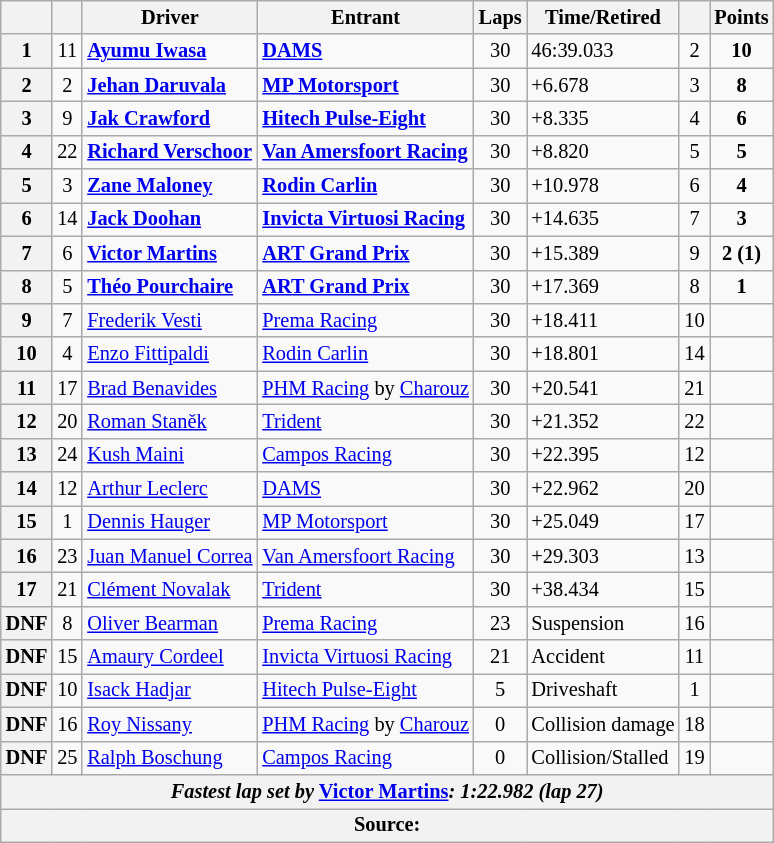<table class="wikitable" style="font-size:85%">
<tr>
<th scope="col"></th>
<th scope="col"></th>
<th scope="col">Driver</th>
<th scope="col">Entrant</th>
<th scope="col">Laps</th>
<th scope="col">Time/Retired</th>
<th scope="col"></th>
<th scope="col">Points</th>
</tr>
<tr>
<th>1</th>
<td align="center">11</td>
<td> <strong><a href='#'>Ayumu Iwasa</a></strong></td>
<td><strong><a href='#'>DAMS</a></strong></td>
<td align="center">30</td>
<td>46:39.033</td>
<td align="center">2</td>
<td align="center"><strong>10</strong></td>
</tr>
<tr>
<th>2</th>
<td align="center">2</td>
<td> <strong><a href='#'>Jehan Daruvala</a></strong></td>
<td><strong><a href='#'>MP Motorsport</a></strong></td>
<td align="center">30</td>
<td>+6.678</td>
<td align="center">3</td>
<td align="center"><strong>8</strong></td>
</tr>
<tr>
<th>3</th>
<td align="center">9</td>
<td> <strong><a href='#'>Jak Crawford</a></strong></td>
<td><strong><a href='#'>Hitech Pulse-Eight</a></strong></td>
<td align="center">30</td>
<td>+8.335</td>
<td align="center">4</td>
<td align="center"><strong>6</strong></td>
</tr>
<tr>
<th>4</th>
<td align="center">22</td>
<td> <strong><a href='#'>Richard Verschoor</a></strong></td>
<td><strong><a href='#'>Van Amersfoort Racing</a></strong></td>
<td align="center">30</td>
<td>+8.820</td>
<td align="center">5</td>
<td align="center"><strong>5</strong></td>
</tr>
<tr>
<th>5</th>
<td align="center">3</td>
<td> <strong><a href='#'>Zane Maloney</a></strong></td>
<td><strong><a href='#'>Rodin Carlin</a></strong></td>
<td align="center">30</td>
<td>+10.978</td>
<td align="center">6</td>
<td align="center"><strong>4</strong></td>
</tr>
<tr>
<th>6</th>
<td align="center">14</td>
<td> <strong><a href='#'>Jack Doohan</a></strong></td>
<td><strong><a href='#'>Invicta Virtuosi Racing</a></strong></td>
<td align="center">30</td>
<td>+14.635</td>
<td align="center">7</td>
<td align="center"><strong>3</strong></td>
</tr>
<tr>
<th>7</th>
<td align="center">6</td>
<td> <strong><a href='#'>Victor Martins</a></strong></td>
<td><strong><a href='#'>ART Grand Prix</a></strong></td>
<td align="center">30</td>
<td>+15.389</td>
<td align="center">9</td>
<td align="center"><strong>2 (1)</strong></td>
</tr>
<tr>
<th>8</th>
<td align="center">5</td>
<td> <strong><a href='#'>Théo Pourchaire</a></strong></td>
<td><strong><a href='#'>ART Grand Prix</a></strong></td>
<td align="center">30</td>
<td>+17.369</td>
<td align="center">8</td>
<td align="center"><strong>1</strong></td>
</tr>
<tr>
<th>9</th>
<td align="center">7</td>
<td> <a href='#'>Frederik Vesti</a></td>
<td><a href='#'>Prema Racing</a></td>
<td align="center">30</td>
<td>+18.411</td>
<td align="center">10</td>
<td align="center"></td>
</tr>
<tr>
<th>10</th>
<td align="center">4</td>
<td> <a href='#'>Enzo Fittipaldi</a></td>
<td><a href='#'>Rodin Carlin</a></td>
<td align="center">30</td>
<td>+18.801</td>
<td align="center">14</td>
<td align="center"></td>
</tr>
<tr>
<th>11</th>
<td align="center">17</td>
<td> <a href='#'>Brad Benavides</a></td>
<td><a href='#'>PHM Racing</a> by <a href='#'>Charouz</a></td>
<td align="center">30</td>
<td>+20.541</td>
<td align="center">21</td>
<td align="center"></td>
</tr>
<tr>
<th>12</th>
<td align="center">20</td>
<td> <a href='#'>Roman Staněk</a></td>
<td><a href='#'>Trident</a></td>
<td align="center">30</td>
<td>+21.352</td>
<td align="center">22</td>
<td align="center"></td>
</tr>
<tr>
<th>13</th>
<td align="center">24</td>
<td> <a href='#'>Kush Maini</a></td>
<td><a href='#'>Campos Racing</a></td>
<td align="center">30</td>
<td>+22.395</td>
<td align="center">12</td>
<td align="center"></td>
</tr>
<tr>
<th>14</th>
<td align="center">12</td>
<td> <a href='#'>Arthur Leclerc</a></td>
<td><a href='#'>DAMS</a></td>
<td align="center">30</td>
<td>+22.962</td>
<td align="center">20</td>
<td align="center"></td>
</tr>
<tr>
<th>15</th>
<td align="center">1</td>
<td> <a href='#'>Dennis Hauger</a></td>
<td><a href='#'>MP Motorsport</a></td>
<td align="center">30</td>
<td>+25.049</td>
<td align="center">17</td>
<td align="center"></td>
</tr>
<tr>
<th>16</th>
<td align="center">23</td>
<td> <a href='#'>Juan Manuel Correa</a></td>
<td><a href='#'>Van Amersfoort Racing</a></td>
<td align="center">30</td>
<td>+29.303</td>
<td align="center">13</td>
<td align="center"></td>
</tr>
<tr>
<th>17</th>
<td align="center">21</td>
<td> <a href='#'>Clément Novalak</a></td>
<td><a href='#'>Trident</a></td>
<td align="center">30</td>
<td>+38.434</td>
<td align="center">15</td>
<td align="center"></td>
</tr>
<tr>
<th>DNF</th>
<td align="center">8</td>
<td> <a href='#'>Oliver Bearman</a></td>
<td><a href='#'>Prema Racing</a></td>
<td align="center">23</td>
<td>Suspension</td>
<td align="center">16</td>
<td align="center"></td>
</tr>
<tr>
<th>DNF</th>
<td align="center">15</td>
<td> <a href='#'>Amaury Cordeel</a></td>
<td><a href='#'>Invicta Virtuosi Racing</a></td>
<td align="center">21</td>
<td>Accident</td>
<td align="center">11</td>
<td align="center"></td>
</tr>
<tr>
<th>DNF</th>
<td align="center">10</td>
<td> <a href='#'>Isack Hadjar</a></td>
<td><a href='#'>Hitech Pulse-Eight</a></td>
<td align="center">5</td>
<td>Driveshaft</td>
<td align="center">1</td>
<td align="center"></td>
</tr>
<tr>
<th>DNF</th>
<td align="center">16</td>
<td> <a href='#'>Roy Nissany</a></td>
<td><a href='#'>PHM Racing</a> by <a href='#'>Charouz</a></td>
<td align="center">0</td>
<td>Collision damage</td>
<td align="center">18</td>
<td align="center"></td>
</tr>
<tr>
<th>DNF</th>
<td align="center">25</td>
<td> <a href='#'>Ralph Boschung</a></td>
<td><a href='#'>Campos Racing</a></td>
<td align="center">0</td>
<td>Collision/Stalled</td>
<td align="center">19</td>
<td align="center"></td>
</tr>
<tr>
<th colspan="8"><em>Fastest lap set by</em> <strong> <a href='#'>Victor Martins</a><strong><em>: 1:22.982 (lap 27)<em></th>
</tr>
<tr>
<th colspan="8">Source:</th>
</tr>
</table>
